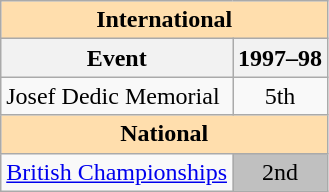<table class="wikitable" style="text-align:center">
<tr>
<th style="background-color: #ffdead; " colspan=2 align=center>International</th>
</tr>
<tr>
<th>Event</th>
<th>1997–98</th>
</tr>
<tr>
<td align=left>Josef Dedic Memorial</td>
<td>5th</td>
</tr>
<tr>
<th style="background-color: #ffdead; " colspan=2 align=center>National</th>
</tr>
<tr>
<td align=left><a href='#'>British Championships</a></td>
<td bgcolor=silver>2nd</td>
</tr>
</table>
